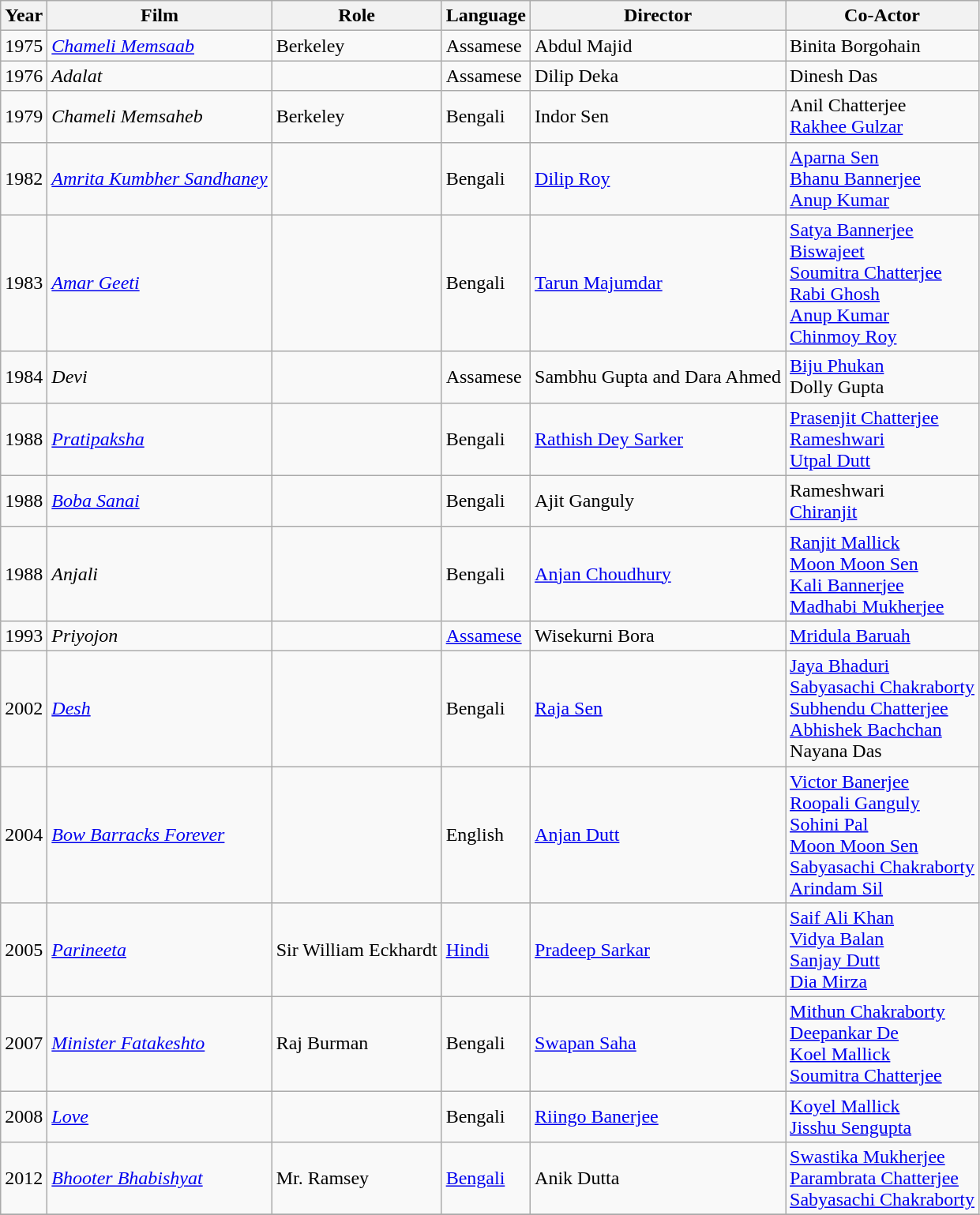<table class="wikitable sortable">
<tr>
<th>Year</th>
<th>Film</th>
<th>Role</th>
<th>Language</th>
<th>Director</th>
<th>Co-Actor</th>
</tr>
<tr>
<td>1975</td>
<td><em><a href='#'>Chameli Memsaab</a></em></td>
<td>Berkeley</td>
<td>Assamese</td>
<td>Abdul Majid</td>
<td>Binita Borgohain</td>
</tr>
<tr>
<td>1976</td>
<td><em>Adalat</em></td>
<td></td>
<td>Assamese</td>
<td>Dilip Deka</td>
<td>Dinesh Das</td>
</tr>
<tr>
<td>1979</td>
<td><em>Chameli Memsaheb</em></td>
<td>Berkeley</td>
<td>Bengali</td>
<td>Indor Sen</td>
<td>Anil Chatterjee<br><a href='#'>Rakhee Gulzar</a></td>
</tr>
<tr>
<td>1982</td>
<td><em><a href='#'>Amrita Kumbher Sandhaney</a></em></td>
<td></td>
<td>Bengali</td>
<td><a href='#'>Dilip Roy</a></td>
<td><a href='#'>Aparna Sen</a><br><a href='#'>Bhanu Bannerjee</a><br> <a href='#'>Anup Kumar</a></td>
</tr>
<tr>
<td>1983</td>
<td><em><a href='#'>Amar Geeti</a></em></td>
<td></td>
<td>Bengali</td>
<td><a href='#'>Tarun Majumdar</a></td>
<td><a href='#'>Satya Bannerjee</a><br> <a href='#'>Biswajeet</a><br> <a href='#'>Soumitra Chatterjee</a><br> <a href='#'>Rabi Ghosh</a><br> <a href='#'>Anup Kumar</a><br> <a href='#'>Chinmoy Roy</a></td>
</tr>
<tr>
<td>1984</td>
<td><em>Devi</em></td>
<td></td>
<td>Assamese</td>
<td>Sambhu Gupta and Dara Ahmed</td>
<td><a href='#'>Biju Phukan</a><br>Dolly Gupta</td>
</tr>
<tr>
<td>1988</td>
<td><em><a href='#'>Pratipaksha</a></em></td>
<td></td>
<td>Bengali</td>
<td><a href='#'>Rathish Dey Sarker</a></td>
<td><a href='#'>Prasenjit Chatterjee</a><br> <a href='#'>Rameshwari</a><br> <a href='#'>Utpal Dutt</a></td>
</tr>
<tr>
<td>1988</td>
<td><em><a href='#'>Boba Sanai</a></em></td>
<td></td>
<td>Bengali</td>
<td>Ajit Ganguly</td>
<td>Rameshwari<br> <a href='#'>Chiranjit</a></td>
</tr>
<tr>
<td>1988</td>
<td><em>Anjali</em></td>
<td></td>
<td>Bengali</td>
<td><a href='#'>Anjan Choudhury</a></td>
<td><a href='#'>Ranjit Mallick</a><br> <a href='#'>Moon Moon Sen</a><br><a href='#'>Kali Bannerjee</a><br> <a href='#'>Madhabi Mukherjee</a></td>
</tr>
<tr>
<td>1993</td>
<td><em>Priyojon</em></td>
<td></td>
<td><a href='#'>Assamese</a></td>
<td>Wisekurni Bora</td>
<td><a href='#'>Mridula Baruah</a></td>
</tr>
<tr>
<td>2002</td>
<td><em><a href='#'>Desh</a></em></td>
<td></td>
<td>Bengali</td>
<td><a href='#'>Raja Sen</a></td>
<td><a href='#'>Jaya Bhaduri</a><br><a href='#'>Sabyasachi Chakraborty</a><br><a href='#'>Subhendu Chatterjee</a><br><a href='#'>Abhishek Bachchan</a><br>Nayana Das</td>
</tr>
<tr>
<td>2004</td>
<td><em><a href='#'>Bow Barracks Forever</a></em></td>
<td></td>
<td>English</td>
<td><a href='#'>Anjan Dutt</a></td>
<td><a href='#'>Victor Banerjee</a><br> <a href='#'>Roopali Ganguly</a><br> <a href='#'>Sohini Pal</a><br> <a href='#'>Moon Moon Sen</a><br> <a href='#'>Sabyasachi Chakraborty</a><br> <a href='#'>Arindam Sil</a></td>
</tr>
<tr>
<td>2005</td>
<td><em><a href='#'>Parineeta</a></em></td>
<td>Sir William Eckhardt</td>
<td><a href='#'>Hindi</a></td>
<td><a href='#'>Pradeep Sarkar</a></td>
<td><a href='#'>Saif Ali Khan</a><br> <a href='#'>Vidya Balan</a> <br> <a href='#'>Sanjay Dutt</a><br> <a href='#'>Dia Mirza</a></td>
</tr>
<tr>
<td>2007</td>
<td><em><a href='#'>Minister Fatakeshto</a></em></td>
<td>Raj Burman</td>
<td>Bengali</td>
<td><a href='#'>Swapan Saha</a></td>
<td><a href='#'>Mithun Chakraborty</a><br> <a href='#'>Deepankar De</a><br><a href='#'>Koel Mallick</a><br> <a href='#'>Soumitra Chatterjee</a></td>
</tr>
<tr>
<td>2008</td>
<td><em><a href='#'>Love</a></em></td>
<td></td>
<td>Bengali</td>
<td><a href='#'>Riingo Banerjee</a></td>
<td><a href='#'>Koyel Mallick</a><br> <a href='#'>Jisshu Sengupta</a></td>
</tr>
<tr>
<td>2012</td>
<td><em><a href='#'>Bhooter Bhabishyat</a></em></td>
<td>Mr. Ramsey</td>
<td><a href='#'>Bengali</a></td>
<td>Anik Dutta</td>
<td><a href='#'>Swastika Mukherjee</a><br> <a href='#'>Parambrata Chatterjee</a><br> <a href='#'>Sabyasachi Chakraborty</a></td>
</tr>
<tr>
</tr>
</table>
